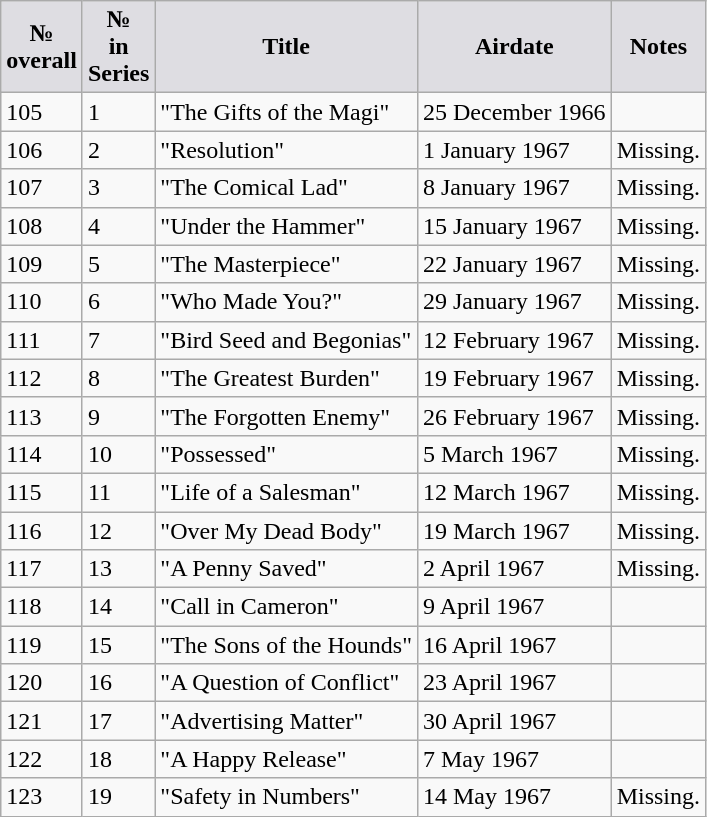<table class="wikitable">
<tr>
<th style="background:#dedde2;">№<br>overall</th>
<th style="background:#dedde2;">№<br>in<br>Series</th>
<th style="background:#dedde2;">Title</th>
<th style="background:#dedde2;">Airdate</th>
<th style="background:#dedde2;">Notes</th>
</tr>
<tr>
<td>105</td>
<td>1</td>
<td>"The Gifts of the Magi"</td>
<td>25 December 1966</td>
<td></td>
</tr>
<tr>
<td>106</td>
<td>2</td>
<td>"Resolution"</td>
<td>1 January 1967</td>
<td>Missing.</td>
</tr>
<tr>
<td>107</td>
<td>3</td>
<td>"The Comical Lad"</td>
<td>8 January 1967</td>
<td>Missing.</td>
</tr>
<tr>
<td>108</td>
<td>4</td>
<td>"Under the Hammer"</td>
<td>15 January 1967</td>
<td>Missing.</td>
</tr>
<tr>
<td>109</td>
<td>5</td>
<td>"The Masterpiece"</td>
<td>22 January 1967</td>
<td>Missing.</td>
</tr>
<tr>
<td>110</td>
<td>6</td>
<td>"Who Made You?"</td>
<td>29 January 1967</td>
<td>Missing.</td>
</tr>
<tr>
<td>111</td>
<td>7</td>
<td>"Bird Seed and Begonias"</td>
<td>12 February 1967</td>
<td>Missing.</td>
</tr>
<tr>
<td>112</td>
<td>8</td>
<td>"The Greatest Burden"</td>
<td>19 February 1967</td>
<td>Missing.</td>
</tr>
<tr>
<td>113</td>
<td>9</td>
<td>"The Forgotten Enemy"</td>
<td>26 February 1967</td>
<td>Missing.</td>
</tr>
<tr>
<td>114</td>
<td>10</td>
<td>"Possessed"</td>
<td>5 March 1967</td>
<td>Missing.</td>
</tr>
<tr>
<td>115</td>
<td>11</td>
<td>"Life of a Salesman"</td>
<td>12 March 1967</td>
<td>Missing.</td>
</tr>
<tr>
<td>116</td>
<td>12</td>
<td>"Over My Dead Body"</td>
<td>19 March 1967</td>
<td>Missing.</td>
</tr>
<tr>
<td>117</td>
<td>13</td>
<td>"A Penny Saved"</td>
<td>2 April 1967</td>
<td>Missing.</td>
</tr>
<tr>
<td>118</td>
<td>14</td>
<td>"Call in Cameron"</td>
<td>9 April 1967</td>
<td></td>
</tr>
<tr>
<td>119</td>
<td>15</td>
<td>"The Sons of the Hounds"</td>
<td>16 April 1967</td>
<td></td>
</tr>
<tr>
<td>120</td>
<td>16</td>
<td>"A Question of Conflict"</td>
<td>23 April 1967</td>
<td></td>
</tr>
<tr>
<td>121</td>
<td>17</td>
<td>"Advertising Matter"</td>
<td>30 April 1967</td>
<td></td>
</tr>
<tr>
<td>122</td>
<td>18</td>
<td>"A Happy Release"</td>
<td>7 May 1967</td>
<td></td>
</tr>
<tr>
<td>123</td>
<td>19</td>
<td>"Safety in Numbers"</td>
<td>14 May 1967</td>
<td>Missing.</td>
</tr>
</table>
